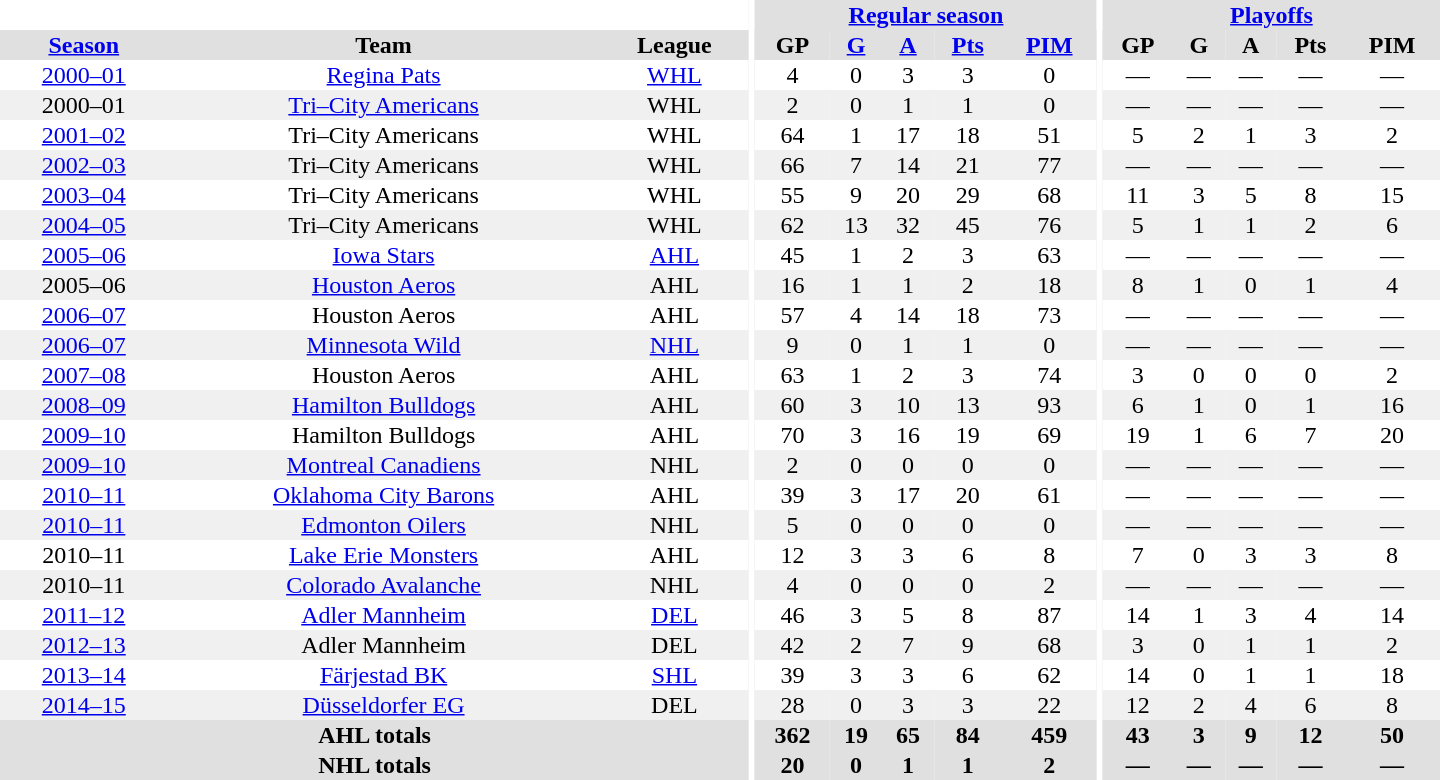<table border="0" cellpadding="1" cellspacing="0" style="text-align:center; width:60em">
<tr bgcolor="#e0e0e0">
<th colspan="3"  bgcolor="#ffffff"></th>
<th rowspan="99" bgcolor="#ffffff"></th>
<th colspan="5"><a href='#'>Regular season</a></th>
<th rowspan="99" bgcolor="#ffffff"></th>
<th colspan="5"><a href='#'>Playoffs</a></th>
</tr>
<tr bgcolor="#e0e0e0">
<th><a href='#'>Season</a></th>
<th>Team</th>
<th>League</th>
<th>GP</th>
<th><a href='#'>G</a></th>
<th><a href='#'>A</a></th>
<th><a href='#'>Pts</a></th>
<th><a href='#'>PIM</a></th>
<th>GP</th>
<th>G</th>
<th>A</th>
<th>Pts</th>
<th>PIM</th>
</tr>
<tr>
<td><a href='#'>2000–01</a></td>
<td><a href='#'>Regina Pats</a></td>
<td><a href='#'>WHL</a></td>
<td>4</td>
<td>0</td>
<td>3</td>
<td>3</td>
<td>0</td>
<td>—</td>
<td>—</td>
<td>—</td>
<td>—</td>
<td>—</td>
</tr>
<tr style="background:#f0f0f0;">
<td>2000–01</td>
<td><a href='#'>Tri–City Americans</a></td>
<td>WHL</td>
<td>2</td>
<td>0</td>
<td>1</td>
<td>1</td>
<td>0</td>
<td>—</td>
<td>—</td>
<td>—</td>
<td>—</td>
<td>—</td>
</tr>
<tr>
<td><a href='#'>2001–02</a></td>
<td>Tri–City Americans</td>
<td>WHL</td>
<td>64</td>
<td>1</td>
<td>17</td>
<td>18</td>
<td>51</td>
<td>5</td>
<td>2</td>
<td>1</td>
<td>3</td>
<td>2</td>
</tr>
<tr style="background:#f0f0f0;">
<td><a href='#'>2002–03</a></td>
<td>Tri–City Americans</td>
<td>WHL</td>
<td>66</td>
<td>7</td>
<td>14</td>
<td>21</td>
<td>77</td>
<td>—</td>
<td>—</td>
<td>—</td>
<td>—</td>
<td>—</td>
</tr>
<tr>
<td><a href='#'>2003–04</a></td>
<td>Tri–City Americans</td>
<td>WHL</td>
<td>55</td>
<td>9</td>
<td>20</td>
<td>29</td>
<td>68</td>
<td>11</td>
<td>3</td>
<td>5</td>
<td>8</td>
<td>15</td>
</tr>
<tr style="background:#f0f0f0;">
<td><a href='#'>2004–05</a></td>
<td>Tri–City Americans</td>
<td>WHL</td>
<td>62</td>
<td>13</td>
<td>32</td>
<td>45</td>
<td>76</td>
<td>5</td>
<td>1</td>
<td>1</td>
<td>2</td>
<td>6</td>
</tr>
<tr>
<td><a href='#'>2005–06</a></td>
<td><a href='#'>Iowa Stars</a></td>
<td><a href='#'>AHL</a></td>
<td>45</td>
<td>1</td>
<td>2</td>
<td>3</td>
<td>63</td>
<td>—</td>
<td>—</td>
<td>—</td>
<td>—</td>
<td>—</td>
</tr>
<tr style="background:#f0f0f0;">
<td>2005–06</td>
<td><a href='#'>Houston Aeros</a></td>
<td>AHL</td>
<td>16</td>
<td>1</td>
<td>1</td>
<td>2</td>
<td>18</td>
<td>8</td>
<td>1</td>
<td>0</td>
<td>1</td>
<td>4</td>
</tr>
<tr>
<td><a href='#'>2006–07</a></td>
<td>Houston Aeros</td>
<td>AHL</td>
<td>57</td>
<td>4</td>
<td>14</td>
<td>18</td>
<td>73</td>
<td>—</td>
<td>—</td>
<td>—</td>
<td>—</td>
<td>—</td>
</tr>
<tr style="background:#f0f0f0;">
<td><a href='#'>2006–07</a></td>
<td><a href='#'>Minnesota Wild</a></td>
<td><a href='#'>NHL</a></td>
<td>9</td>
<td>0</td>
<td>1</td>
<td>1</td>
<td>0</td>
<td>—</td>
<td>—</td>
<td>—</td>
<td>—</td>
<td>—</td>
</tr>
<tr>
<td><a href='#'>2007–08</a></td>
<td>Houston Aeros</td>
<td>AHL</td>
<td>63</td>
<td>1</td>
<td>2</td>
<td>3</td>
<td>74</td>
<td>3</td>
<td>0</td>
<td>0</td>
<td>0</td>
<td>2</td>
</tr>
<tr style="background:#f0f0f0;">
<td><a href='#'>2008–09</a></td>
<td><a href='#'>Hamilton Bulldogs</a></td>
<td>AHL</td>
<td>60</td>
<td>3</td>
<td>10</td>
<td>13</td>
<td>93</td>
<td>6</td>
<td>1</td>
<td>0</td>
<td>1</td>
<td>16</td>
</tr>
<tr>
<td><a href='#'>2009–10</a></td>
<td>Hamilton Bulldogs</td>
<td>AHL</td>
<td>70</td>
<td>3</td>
<td>16</td>
<td>19</td>
<td>69</td>
<td>19</td>
<td>1</td>
<td>6</td>
<td>7</td>
<td>20</td>
</tr>
<tr style="background:#f0f0f0;">
<td><a href='#'>2009–10</a></td>
<td><a href='#'>Montreal Canadiens</a></td>
<td>NHL</td>
<td>2</td>
<td>0</td>
<td>0</td>
<td>0</td>
<td>0</td>
<td>—</td>
<td>—</td>
<td>—</td>
<td>—</td>
<td>—</td>
</tr>
<tr>
<td><a href='#'>2010–11</a></td>
<td><a href='#'>Oklahoma City Barons</a></td>
<td>AHL</td>
<td>39</td>
<td>3</td>
<td>17</td>
<td>20</td>
<td>61</td>
<td>—</td>
<td>—</td>
<td>—</td>
<td>—</td>
<td>—</td>
</tr>
<tr style="background:#f0f0f0;">
<td><a href='#'>2010–11</a></td>
<td><a href='#'>Edmonton Oilers</a></td>
<td>NHL</td>
<td>5</td>
<td>0</td>
<td>0</td>
<td>0</td>
<td>0</td>
<td>—</td>
<td>—</td>
<td>—</td>
<td>—</td>
<td>—</td>
</tr>
<tr>
<td>2010–11</td>
<td><a href='#'>Lake Erie Monsters</a></td>
<td>AHL</td>
<td>12</td>
<td>3</td>
<td>3</td>
<td>6</td>
<td>8</td>
<td>7</td>
<td>0</td>
<td>3</td>
<td>3</td>
<td>8</td>
</tr>
<tr style="background:#f0f0f0;">
<td>2010–11</td>
<td><a href='#'>Colorado Avalanche</a></td>
<td>NHL</td>
<td>4</td>
<td>0</td>
<td>0</td>
<td>0</td>
<td>2</td>
<td>—</td>
<td>—</td>
<td>—</td>
<td>—</td>
<td>—</td>
</tr>
<tr>
<td><a href='#'>2011–12</a></td>
<td><a href='#'>Adler Mannheim</a></td>
<td><a href='#'>DEL</a></td>
<td>46</td>
<td>3</td>
<td>5</td>
<td>8</td>
<td>87</td>
<td>14</td>
<td>1</td>
<td>3</td>
<td>4</td>
<td>14</td>
</tr>
<tr style="background:#f0f0f0;">
<td><a href='#'>2012–13</a></td>
<td>Adler Mannheim</td>
<td>DEL</td>
<td>42</td>
<td>2</td>
<td>7</td>
<td>9</td>
<td>68</td>
<td>3</td>
<td>0</td>
<td>1</td>
<td>1</td>
<td>2</td>
</tr>
<tr>
<td><a href='#'>2013–14</a></td>
<td><a href='#'>Färjestad BK</a></td>
<td><a href='#'>SHL</a></td>
<td>39</td>
<td>3</td>
<td>3</td>
<td>6</td>
<td>62</td>
<td>14</td>
<td>0</td>
<td>1</td>
<td>1</td>
<td>18</td>
</tr>
<tr style="background:#f0f0f0;">
<td><a href='#'>2014–15</a></td>
<td><a href='#'>Düsseldorfer EG</a></td>
<td>DEL</td>
<td>28</td>
<td>0</td>
<td>3</td>
<td>3</td>
<td>22</td>
<td>12</td>
<td>2</td>
<td>4</td>
<td>6</td>
<td>8</td>
</tr>
<tr style="background:#e0e0e0;">
<th colspan="3">AHL totals</th>
<th>362</th>
<th>19</th>
<th>65</th>
<th>84</th>
<th>459</th>
<th>43</th>
<th>3</th>
<th>9</th>
<th>12</th>
<th>50</th>
</tr>
<tr style="background:#e0e0e0;">
<th colspan="3">NHL totals</th>
<th>20</th>
<th>0</th>
<th>1</th>
<th>1</th>
<th>2</th>
<th>—</th>
<th>—</th>
<th>—</th>
<th>—</th>
<th>—</th>
</tr>
</table>
